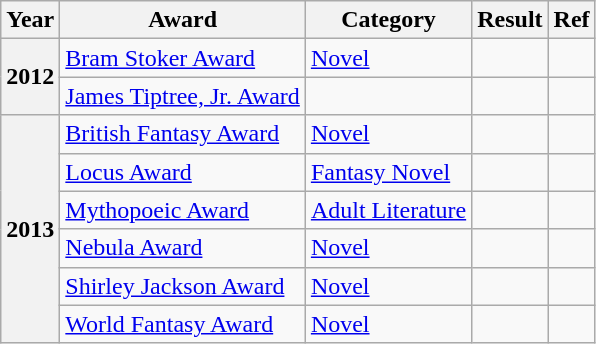<table class="wikitable sortable">
<tr>
<th>Year</th>
<th>Award</th>
<th>Category</th>
<th>Result</th>
<th>Ref</th>
</tr>
<tr>
<th rowspan="2">2012</th>
<td><a href='#'>Bram Stoker Award</a></td>
<td><a href='#'>Novel</a></td>
<td></td>
<td></td>
</tr>
<tr>
<td><a href='#'>James Tiptree, Jr. Award</a></td>
<td></td>
<td></td>
<td></td>
</tr>
<tr>
<th rowspan="6">2013</th>
<td><a href='#'>British Fantasy Award</a></td>
<td><a href='#'>Novel</a></td>
<td></td>
<td></td>
</tr>
<tr>
<td><a href='#'>Locus Award</a></td>
<td><a href='#'>Fantasy Novel</a></td>
<td></td>
<td></td>
</tr>
<tr>
<td><a href='#'>Mythopoeic Award</a></td>
<td><a href='#'>Adult Literature</a></td>
<td></td>
<td></td>
</tr>
<tr>
<td><a href='#'>Nebula Award</a></td>
<td><a href='#'>Novel</a></td>
<td></td>
<td></td>
</tr>
<tr>
<td><a href='#'>Shirley Jackson Award</a></td>
<td><a href='#'>Novel</a></td>
<td></td>
<td></td>
</tr>
<tr>
<td><a href='#'>World Fantasy Award</a></td>
<td><a href='#'>Novel</a></td>
<td></td>
<td></td>
</tr>
</table>
